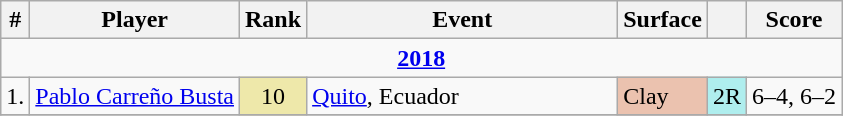<table class="wikitable sortable">
<tr>
<th>#</th>
<th>Player</th>
<th width=30>Rank</th>
<th width=200>Event</th>
<th width=40>Surface</th>
<th></th>
<th>Score</th>
</tr>
<tr>
<td colspan=7 style=text-align:center><strong><a href='#'>2018</a></strong></td>
</tr>
<tr>
<td>1.</td>
<td> <a href='#'>Pablo Carreño Busta</a></td>
<td align=center bgcolor=eee8aa>10</td>
<td><a href='#'>Quito</a>, Ecuador</td>
<td bgcolor=ebc2af>Clay</td>
<td bgcolor=afeeee>2R</td>
<td>6–4, 6–2</td>
</tr>
<tr>
</tr>
</table>
